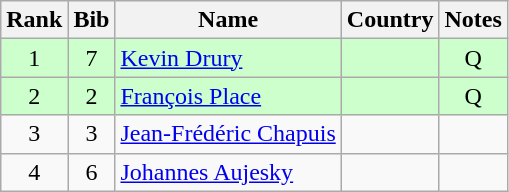<table class="wikitable" style="text-align:center;">
<tr>
<th>Rank</th>
<th>Bib</th>
<th>Name</th>
<th>Country</th>
<th>Notes</th>
</tr>
<tr bgcolor=ccffcc>
<td>1</td>
<td>7</td>
<td align=left><a href='#'>Kevin Drury</a></td>
<td align=left></td>
<td>Q</td>
</tr>
<tr bgcolor=ccffcc>
<td>2</td>
<td>2</td>
<td align=left><a href='#'>François Place</a></td>
<td align=left></td>
<td>Q</td>
</tr>
<tr>
<td>3</td>
<td>3</td>
<td align=left><a href='#'>Jean-Frédéric Chapuis</a></td>
<td align=left></td>
<td></td>
</tr>
<tr>
<td>4</td>
<td>6</td>
<td align=left><a href='#'>Johannes Aujesky</a></td>
<td align=left></td>
<td></td>
</tr>
</table>
